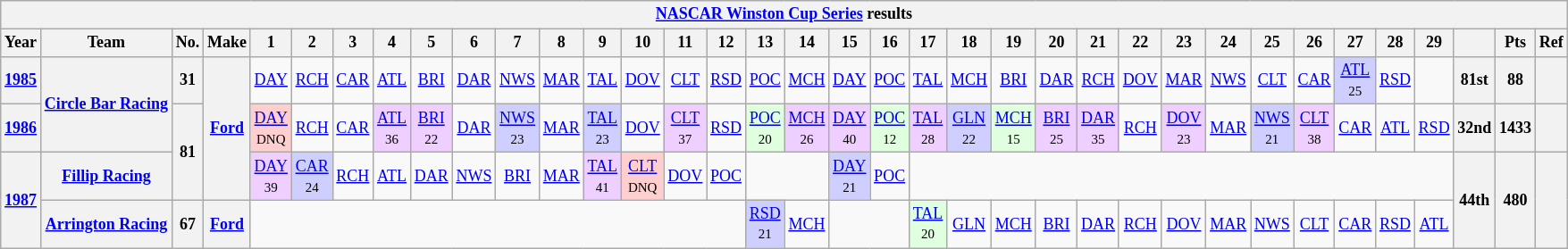<table class="wikitable" style="text-align:center; font-size:75%">
<tr>
<th colspan=45><a href='#'>NASCAR Winston Cup Series</a> results</th>
</tr>
<tr>
<th>Year</th>
<th>Team</th>
<th>No.</th>
<th>Make</th>
<th>1</th>
<th>2</th>
<th>3</th>
<th>4</th>
<th>5</th>
<th>6</th>
<th>7</th>
<th>8</th>
<th>9</th>
<th>10</th>
<th>11</th>
<th>12</th>
<th>13</th>
<th>14</th>
<th>15</th>
<th>16</th>
<th>17</th>
<th>18</th>
<th>19</th>
<th>20</th>
<th>21</th>
<th>22</th>
<th>23</th>
<th>24</th>
<th>25</th>
<th>26</th>
<th>27</th>
<th>28</th>
<th>29</th>
<th></th>
<th>Pts</th>
<th>Ref</th>
</tr>
<tr>
<th><a href='#'>1985</a></th>
<th rowspan=2><a href='#'>Circle Bar Racing</a></th>
<th>31</th>
<th rowspan=3><a href='#'>Ford</a></th>
<td><a href='#'>DAY</a></td>
<td><a href='#'>RCH</a></td>
<td><a href='#'>CAR</a></td>
<td><a href='#'>ATL</a></td>
<td><a href='#'>BRI</a></td>
<td><a href='#'>DAR</a></td>
<td><a href='#'>NWS</a></td>
<td><a href='#'>MAR</a></td>
<td><a href='#'>TAL</a></td>
<td><a href='#'>DOV</a></td>
<td><a href='#'>CLT</a></td>
<td><a href='#'>RSD</a></td>
<td><a href='#'>POC</a></td>
<td><a href='#'>MCH</a></td>
<td><a href='#'>DAY</a></td>
<td><a href='#'>POC</a></td>
<td><a href='#'>TAL</a></td>
<td><a href='#'>MCH</a></td>
<td><a href='#'>BRI</a></td>
<td><a href='#'>DAR</a></td>
<td><a href='#'>RCH</a></td>
<td><a href='#'>DOV</a></td>
<td><a href='#'>MAR</a></td>
<td><a href='#'>NWS</a></td>
<td><a href='#'>CLT</a></td>
<td><a href='#'>CAR</a></td>
<td style="background:#CFCFFF;"><a href='#'>ATL</a><br><small>25</small></td>
<td><a href='#'>RSD</a></td>
<td></td>
<th>81st</th>
<th>88</th>
<th></th>
</tr>
<tr>
<th><a href='#'>1986</a></th>
<th rowspan=2>81</th>
<td style="background:#FFCFCF;"><a href='#'>DAY</a><br><small>DNQ</small></td>
<td><a href='#'>RCH</a></td>
<td><a href='#'>CAR</a></td>
<td style="background:#EFCFFF;"><a href='#'>ATL</a><br><small>36</small></td>
<td style="background:#EFCFFF;"><a href='#'>BRI</a><br><small>22</small></td>
<td><a href='#'>DAR</a></td>
<td style="background:#CFCFFF;"><a href='#'>NWS</a><br><small>23</small></td>
<td><a href='#'>MAR</a></td>
<td style="background:#CFCFFF;"><a href='#'>TAL</a><br><small>23</small></td>
<td><a href='#'>DOV</a></td>
<td style="background:#EFCFFF;"><a href='#'>CLT</a><br><small>37</small></td>
<td><a href='#'>RSD</a></td>
<td style="background:#DFFFDF;"><a href='#'>POC</a><br><small>20</small></td>
<td style="background:#EFCFFF;"><a href='#'>MCH</a><br><small>26</small></td>
<td style="background:#EFCFFF;"><a href='#'>DAY</a><br><small>40</small></td>
<td style="background:#DFFFDF;"><a href='#'>POC</a><br><small>12</small></td>
<td style="background:#EFCFFF;"><a href='#'>TAL</a><br><small>28</small></td>
<td style="background:#CFCFFF;"><a href='#'>GLN</a><br><small>22</small></td>
<td style="background:#DFFFDF;"><a href='#'>MCH</a><br><small>15</small></td>
<td style="background:#EFCFFF;"><a href='#'>BRI</a><br><small>25</small></td>
<td style="background:#EFCFFF;"><a href='#'>DAR</a><br><small>35</small></td>
<td><a href='#'>RCH</a></td>
<td style="background:#EFCFFF;"><a href='#'>DOV</a><br><small>23</small></td>
<td><a href='#'>MAR</a></td>
<td style="background:#CFCFFF;"><a href='#'>NWS</a><br><small>21</small></td>
<td style="background:#EFCFFF;"><a href='#'>CLT</a><br><small>38</small></td>
<td><a href='#'>CAR</a></td>
<td><a href='#'>ATL</a></td>
<td><a href='#'>RSD</a></td>
<th>32nd</th>
<th>1433</th>
<th></th>
</tr>
<tr>
<th rowspan=2><a href='#'>1987</a></th>
<th><a href='#'>Fillip Racing</a></th>
<td style="background:#EFCFFF;"><a href='#'>DAY</a><br><small>39</small></td>
<td style="background:#CFCFFF;"><a href='#'>CAR</a><br><small>24</small></td>
<td><a href='#'>RCH</a></td>
<td><a href='#'>ATL</a></td>
<td><a href='#'>DAR</a></td>
<td><a href='#'>NWS</a></td>
<td><a href='#'>BRI</a></td>
<td><a href='#'>MAR</a></td>
<td style="background:#EFCFFF;"><a href='#'>TAL</a><br><small>41</small></td>
<td style="background:#FFCFCF;"><a href='#'>CLT</a><br><small>DNQ</small></td>
<td><a href='#'>DOV</a></td>
<td><a href='#'>POC</a></td>
<td colspan=2></td>
<td style="background:#CFCFFF;"><a href='#'>DAY</a><br><small>21</small></td>
<td><a href='#'>POC</a></td>
<td colspan=13></td>
<th rowspan=2>44th</th>
<th rowspan=2>480</th>
<th rowspan=2></th>
</tr>
<tr>
<th><a href='#'>Arrington Racing</a></th>
<th>67</th>
<th><a href='#'>Ford</a></th>
<td colspan=12></td>
<td style="background:#CFCFFF;"><a href='#'>RSD</a><br><small>21</small></td>
<td><a href='#'>MCH</a></td>
<td colspan=2></td>
<td style="background:#DFFFDF;"><a href='#'>TAL</a><br><small>20</small></td>
<td><a href='#'>GLN</a></td>
<td><a href='#'>MCH</a></td>
<td><a href='#'>BRI</a></td>
<td><a href='#'>DAR</a></td>
<td><a href='#'>RCH</a></td>
<td><a href='#'>DOV</a></td>
<td><a href='#'>MAR</a></td>
<td><a href='#'>NWS</a></td>
<td><a href='#'>CLT</a></td>
<td><a href='#'>CAR</a></td>
<td><a href='#'>RSD</a></td>
<td><a href='#'>ATL</a></td>
</tr>
</table>
